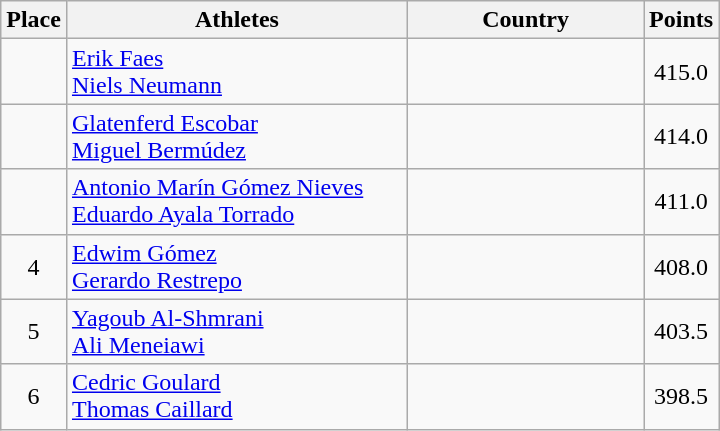<table class="wikitable">
<tr>
<th>Place</th>
<th width=220px>Athletes</th>
<th width=150px>Country</th>
<th>Points</th>
</tr>
<tr>
<td align=center></td>
<td><a href='#'>Erik Faes</a><br><a href='#'>Niels Neumann</a></td>
<td></td>
<td align=center>415.0</td>
</tr>
<tr>
<td align=center></td>
<td><a href='#'>Glatenferd Escobar</a><br><a href='#'>Miguel Bermúdez</a></td>
<td></td>
<td align=center>414.0</td>
</tr>
<tr>
<td align=center></td>
<td><a href='#'>Antonio Marín Gómez Nieves</a><br><a href='#'>Eduardo Ayala Torrado</a></td>
<td></td>
<td align=center>411.0</td>
</tr>
<tr>
<td align=center>4</td>
<td><a href='#'>Edwim Gómez</a><br><a href='#'>Gerardo Restrepo</a></td>
<td></td>
<td align=center>408.0</td>
</tr>
<tr>
<td align=center>5</td>
<td><a href='#'>Yagoub Al-Shmrani</a><br><a href='#'>Ali Meneiawi</a></td>
<td></td>
<td align=center>403.5</td>
</tr>
<tr>
<td align=center>6</td>
<td><a href='#'>Cedric Goulard</a><br><a href='#'>Thomas Caillard</a></td>
<td></td>
<td align=center>398.5</td>
</tr>
</table>
